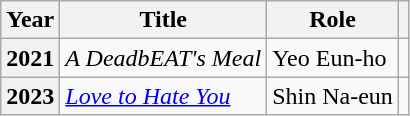<table class="wikitable plainrowheaders">
<tr>
<th scope="col">Year</th>
<th scope="col">Title</th>
<th scope="col">Role</th>
<th scope="col"></th>
</tr>
<tr>
<th scope="row">2021</th>
<td><em>A DeadbEAT's Meal</em></td>
<td>Yeo Eun-ho</td>
<td style="text-align:center"></td>
</tr>
<tr>
<th scope="row">2023</th>
<td><em><a href='#'>Love to Hate You</a></em></td>
<td>Shin Na-eun</td>
<td style="text-align:center"></td>
</tr>
</table>
